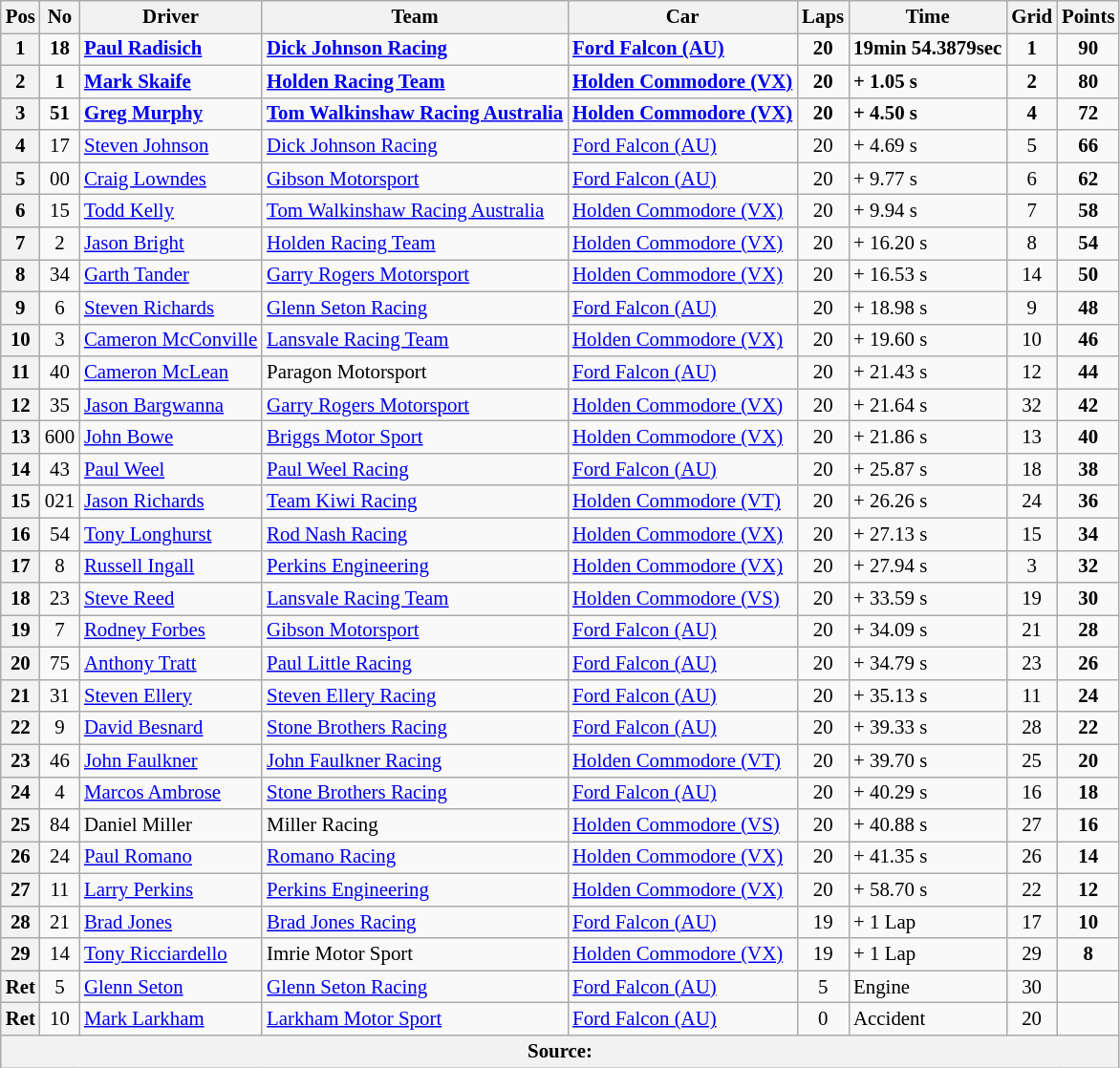<table class="wikitable" style="font-size: 87%;">
<tr>
<th>Pos</th>
<th>No</th>
<th>Driver</th>
<th>Team</th>
<th>Car</th>
<th>Laps</th>
<th>Time</th>
<th>Grid</th>
<th>Points</th>
</tr>
<tr>
<th>1</th>
<td align=center><strong>18</strong></td>
<td><strong> <a href='#'>Paul Radisich</a></strong></td>
<td><strong><a href='#'>Dick Johnson Racing</a></strong></td>
<td><strong><a href='#'>Ford Falcon (AU)</a></strong></td>
<td align=center><strong>20</strong></td>
<td><strong>19min 54.3879sec</strong></td>
<td align=center><strong>1</strong></td>
<td align=center><strong>90</strong></td>
</tr>
<tr>
<th>2</th>
<td align=center><strong>1</strong></td>
<td><strong> <a href='#'>Mark Skaife</a></strong></td>
<td><strong><a href='#'>Holden Racing Team</a></strong></td>
<td><strong><a href='#'>Holden Commodore (VX)</a></strong></td>
<td align=center><strong>20</strong></td>
<td><strong>+ 1.05 s</strong></td>
<td align=center><strong>2</strong></td>
<td align=center><strong>80</strong></td>
</tr>
<tr>
<th>3</th>
<td align=center><strong>51</strong></td>
<td><strong> <a href='#'>Greg Murphy</a></strong></td>
<td><strong><a href='#'>Tom Walkinshaw Racing Australia</a></strong></td>
<td><strong><a href='#'>Holden Commodore (VX)</a></strong></td>
<td align=center><strong>20</strong></td>
<td><strong>+ 4.50 s</strong></td>
<td align=center><strong>4</strong></td>
<td align=center><strong>72</strong></td>
</tr>
<tr>
<th>4</th>
<td align=center>17</td>
<td> <a href='#'>Steven Johnson</a></td>
<td><a href='#'>Dick Johnson Racing</a></td>
<td><a href='#'>Ford Falcon (AU)</a></td>
<td align=center>20</td>
<td>+ 4.69 s</td>
<td align=center>5</td>
<td align=center><strong>66</strong></td>
</tr>
<tr>
<th>5</th>
<td align=center>00</td>
<td> <a href='#'>Craig Lowndes</a></td>
<td><a href='#'>Gibson Motorsport</a></td>
<td><a href='#'>Ford Falcon (AU)</a></td>
<td align=center>20</td>
<td>+ 9.77 s</td>
<td align=center>6</td>
<td align=center><strong>62</strong></td>
</tr>
<tr>
<th>6</th>
<td align=center>15</td>
<td> <a href='#'>Todd Kelly</a></td>
<td><a href='#'>Tom Walkinshaw Racing Australia</a></td>
<td><a href='#'>Holden Commodore (VX)</a></td>
<td align=center>20</td>
<td>+ 9.94 s</td>
<td align=center>7</td>
<td align=center><strong>58</strong></td>
</tr>
<tr>
<th>7</th>
<td align=center>2</td>
<td> <a href='#'>Jason Bright</a></td>
<td><a href='#'>Holden Racing Team</a></td>
<td><a href='#'>Holden Commodore (VX)</a></td>
<td align=center>20</td>
<td>+ 16.20 s</td>
<td align=center>8</td>
<td align=center><strong>54</strong></td>
</tr>
<tr>
<th>8</th>
<td align=center>34</td>
<td> <a href='#'>Garth Tander</a></td>
<td><a href='#'>Garry Rogers Motorsport</a></td>
<td><a href='#'>Holden Commodore (VX)</a></td>
<td align=center>20</td>
<td>+ 16.53 s</td>
<td align=center>14</td>
<td align=center><strong>50</strong></td>
</tr>
<tr>
<th>9</th>
<td align=center>6</td>
<td> <a href='#'>Steven Richards</a></td>
<td><a href='#'>Glenn Seton Racing</a></td>
<td><a href='#'>Ford Falcon (AU)</a></td>
<td align=center>20</td>
<td>+ 18.98 s</td>
<td align=center>9</td>
<td align=center><strong>48</strong></td>
</tr>
<tr>
<th>10</th>
<td align=center>3</td>
<td> <a href='#'>Cameron McConville</a></td>
<td><a href='#'>Lansvale Racing Team</a></td>
<td><a href='#'>Holden Commodore (VX)</a></td>
<td align=center>20</td>
<td>+ 19.60 s</td>
<td align=center>10</td>
<td align=center><strong>46</strong></td>
</tr>
<tr>
<th>11</th>
<td align=center>40</td>
<td> <a href='#'>Cameron McLean</a></td>
<td>Paragon Motorsport</td>
<td><a href='#'>Ford Falcon (AU)</a></td>
<td align=center>20</td>
<td>+ 21.43 s</td>
<td align=center>12</td>
<td align=center><strong>44</strong></td>
</tr>
<tr>
<th>12</th>
<td align=center>35</td>
<td> <a href='#'>Jason Bargwanna</a></td>
<td><a href='#'>Garry Rogers Motorsport</a></td>
<td><a href='#'>Holden Commodore (VX)</a></td>
<td align=center>20</td>
<td>+ 21.64 s</td>
<td align=center>32</td>
<td align=center><strong>42</strong></td>
</tr>
<tr>
<th>13</th>
<td align=center>600</td>
<td> <a href='#'>John Bowe</a></td>
<td><a href='#'>Briggs Motor Sport</a></td>
<td><a href='#'>Holden Commodore (VX)</a></td>
<td align=center>20</td>
<td>+ 21.86 s</td>
<td align=center>13</td>
<td align=center><strong>40</strong></td>
</tr>
<tr>
<th>14</th>
<td align=center>43</td>
<td> <a href='#'>Paul Weel</a></td>
<td><a href='#'>Paul Weel Racing</a></td>
<td><a href='#'>Ford Falcon (AU)</a></td>
<td align=center>20</td>
<td>+ 25.87 s</td>
<td align=center>18</td>
<td align=center><strong>38</strong></td>
</tr>
<tr>
<th>15</th>
<td align=center>021</td>
<td> <a href='#'>Jason Richards</a></td>
<td><a href='#'>Team Kiwi Racing</a></td>
<td><a href='#'>Holden Commodore (VT)</a></td>
<td align=center>20</td>
<td>+ 26.26 s</td>
<td align=center>24</td>
<td align=center><strong>36</strong></td>
</tr>
<tr>
<th>16</th>
<td align=center>54</td>
<td> <a href='#'>Tony Longhurst</a></td>
<td><a href='#'>Rod Nash Racing</a></td>
<td><a href='#'>Holden Commodore (VX)</a></td>
<td align=center>20</td>
<td>+ 27.13 s</td>
<td align=center>15</td>
<td align=center><strong>34</strong></td>
</tr>
<tr>
<th>17</th>
<td align=center>8</td>
<td> <a href='#'>Russell Ingall</a></td>
<td><a href='#'>Perkins Engineering</a></td>
<td><a href='#'>Holden Commodore (VX)</a></td>
<td align=center>20</td>
<td>+ 27.94 s</td>
<td align=center>3</td>
<td align=center><strong>32</strong></td>
</tr>
<tr>
<th>18</th>
<td align=center>23</td>
<td> <a href='#'>Steve Reed</a></td>
<td><a href='#'>Lansvale Racing Team</a></td>
<td><a href='#'>Holden Commodore (VS)</a></td>
<td align=center>20</td>
<td>+ 33.59 s</td>
<td align=center>19</td>
<td align=center><strong>30</strong></td>
</tr>
<tr>
<th>19</th>
<td align=center>7</td>
<td> <a href='#'>Rodney Forbes</a></td>
<td><a href='#'>Gibson Motorsport</a></td>
<td><a href='#'>Ford Falcon (AU)</a></td>
<td align=center>20</td>
<td>+ 34.09 s</td>
<td align=center>21</td>
<td align=center><strong>28</strong></td>
</tr>
<tr>
<th>20</th>
<td align=center>75</td>
<td> <a href='#'>Anthony Tratt</a></td>
<td><a href='#'>Paul Little Racing</a></td>
<td><a href='#'>Ford Falcon (AU)</a></td>
<td align=center>20</td>
<td>+ 34.79 s</td>
<td align=center>23</td>
<td align=center><strong>26</strong></td>
</tr>
<tr>
<th>21</th>
<td align=center>31</td>
<td> <a href='#'>Steven Ellery</a></td>
<td><a href='#'>Steven Ellery Racing</a></td>
<td><a href='#'>Ford Falcon (AU)</a></td>
<td align=center>20</td>
<td>+ 35.13 s</td>
<td align=center>11</td>
<td align=center><strong>24</strong></td>
</tr>
<tr>
<th>22</th>
<td align=center>9</td>
<td> <a href='#'>David Besnard</a></td>
<td><a href='#'>Stone Brothers Racing</a></td>
<td><a href='#'>Ford Falcon (AU)</a></td>
<td align=center>20</td>
<td>+ 39.33 s</td>
<td align=center>28</td>
<td align=center><strong>22</strong></td>
</tr>
<tr>
<th>23</th>
<td align=center>46</td>
<td> <a href='#'>John Faulkner</a></td>
<td><a href='#'>John Faulkner Racing</a></td>
<td><a href='#'>Holden Commodore (VT)</a></td>
<td align=center>20</td>
<td>+ 39.70 s</td>
<td align=center>25</td>
<td align=center><strong>20</strong></td>
</tr>
<tr>
<th>24</th>
<td align=center>4</td>
<td> <a href='#'>Marcos Ambrose</a></td>
<td><a href='#'>Stone Brothers Racing</a></td>
<td><a href='#'>Ford Falcon (AU)</a></td>
<td align=center>20</td>
<td>+ 40.29 s</td>
<td align=center>16</td>
<td align=center><strong>18</strong></td>
</tr>
<tr>
<th>25</th>
<td align=center>84</td>
<td> Daniel Miller</td>
<td>Miller Racing</td>
<td><a href='#'>Holden Commodore (VS)</a></td>
<td align=center>20</td>
<td>+ 40.88 s</td>
<td align=center>27</td>
<td align=center><strong>16</strong></td>
</tr>
<tr>
<th>26</th>
<td align=center>24</td>
<td> <a href='#'>Paul Romano</a></td>
<td><a href='#'>Romano Racing</a></td>
<td><a href='#'>Holden Commodore (VX)</a></td>
<td align=center>20</td>
<td>+ 41.35 s</td>
<td align=center>26</td>
<td align=center><strong>14</strong></td>
</tr>
<tr>
<th>27</th>
<td align=center>11</td>
<td> <a href='#'>Larry Perkins</a></td>
<td><a href='#'>Perkins Engineering</a></td>
<td><a href='#'>Holden Commodore (VX)</a></td>
<td align=center>20</td>
<td>+ 58.70 s</td>
<td align=center>22</td>
<td align=center><strong>12</strong></td>
</tr>
<tr>
<th>28</th>
<td align=center>21</td>
<td> <a href='#'>Brad Jones</a></td>
<td><a href='#'>Brad Jones Racing</a></td>
<td><a href='#'>Ford Falcon (AU)</a></td>
<td align=center>19</td>
<td>+ 1 Lap</td>
<td align=center>17</td>
<td align=center><strong>10</strong></td>
</tr>
<tr>
<th>29</th>
<td align=center>14</td>
<td> <a href='#'>Tony Ricciardello</a></td>
<td>Imrie Motor Sport</td>
<td><a href='#'>Holden Commodore (VX)</a></td>
<td align=center>19</td>
<td>+ 1 Lap</td>
<td align=center>29</td>
<td align=center><strong>8</strong></td>
</tr>
<tr>
<th>Ret</th>
<td align=center>5</td>
<td> <a href='#'>Glenn Seton</a></td>
<td><a href='#'>Glenn Seton Racing</a></td>
<td><a href='#'>Ford Falcon (AU)</a></td>
<td align=center>5</td>
<td>Engine</td>
<td align=center>30</td>
<td></td>
</tr>
<tr>
<th>Ret</th>
<td align=center>10</td>
<td> <a href='#'>Mark Larkham</a></td>
<td><a href='#'>Larkham Motor Sport</a></td>
<td><a href='#'>Ford Falcon (AU)</a></td>
<td align=center>0</td>
<td>Accident</td>
<td align=center>20</td>
<td></td>
</tr>
<tr>
<th colspan=9>Source:</th>
</tr>
</table>
